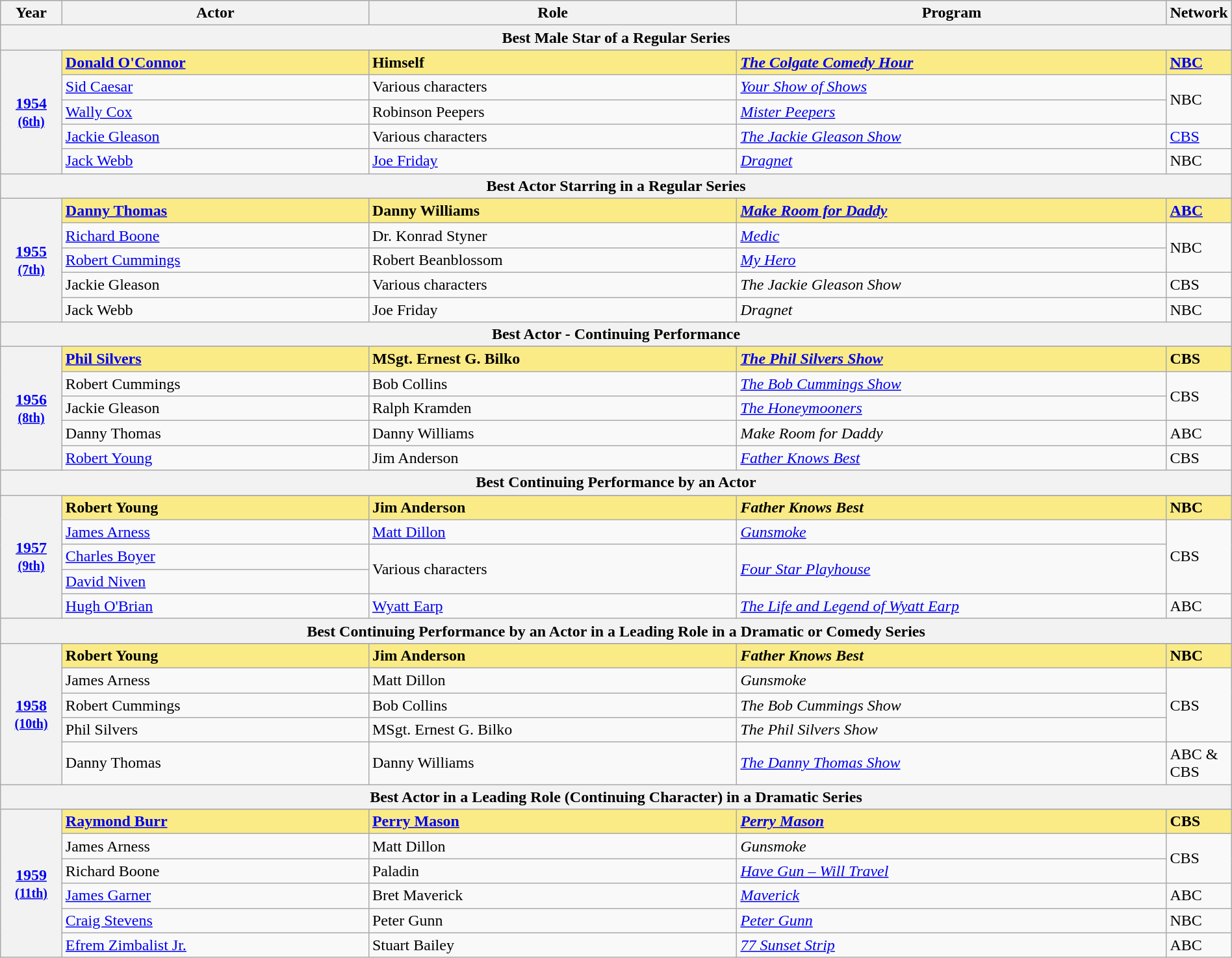<table class="wikitable" style="width:100%">
<tr bgcolor="#bebebe">
<th width="5%">Year</th>
<th width="25%">Actor</th>
<th width="30%">Role</th>
<th width="35%">Program</th>
<th width="5%">Network</th>
</tr>
<tr>
<th colspan=5>Best Male Star of a Regular Series</th>
</tr>
<tr>
<th rowspan="6" style="text-align:center"><a href='#'>1954</a><br><small><a href='#'>(6th)</a></small><br></th>
</tr>
<tr style="background:#FAEB86">
<td><strong><a href='#'>Donald O'Connor</a></strong></td>
<td><strong>Himself</strong></td>
<td><strong><em><a href='#'>The Colgate Comedy Hour</a></em></strong></td>
<td><strong><a href='#'>NBC</a></strong></td>
</tr>
<tr>
<td><a href='#'>Sid Caesar</a></td>
<td>Various characters</td>
<td><em><a href='#'>Your Show of Shows</a></em></td>
<td rowspan=2>NBC</td>
</tr>
<tr>
<td><a href='#'>Wally Cox</a></td>
<td>Robinson Peepers</td>
<td><em><a href='#'>Mister Peepers</a></em></td>
</tr>
<tr>
<td><a href='#'>Jackie Gleason</a></td>
<td>Various characters</td>
<td><em><a href='#'>The Jackie Gleason Show</a></em></td>
<td><a href='#'>CBS</a></td>
</tr>
<tr>
<td><a href='#'>Jack Webb</a></td>
<td><a href='#'>Joe Friday</a></td>
<td><em><a href='#'>Dragnet</a></em></td>
<td>NBC</td>
</tr>
<tr>
<th colspan=5>Best Actor Starring in a Regular Series</th>
</tr>
<tr>
<th rowspan="6" style="text-align:center"><a href='#'>1955</a><br><small><a href='#'>(7th)</a></small><br></th>
</tr>
<tr style="background:#FAEB86">
<td><strong><a href='#'>Danny Thomas</a></strong></td>
<td><strong>Danny Williams</strong></td>
<td><strong><em><a href='#'>Make Room for Daddy</a></em></strong></td>
<td><strong><a href='#'>ABC</a></strong></td>
</tr>
<tr>
<td><a href='#'>Richard Boone</a></td>
<td>Dr. Konrad Styner</td>
<td><em><a href='#'>Medic</a></em></td>
<td rowspan=2>NBC</td>
</tr>
<tr>
<td><a href='#'>Robert Cummings</a></td>
<td>Robert Beanblossom</td>
<td><em><a href='#'>My Hero</a></em></td>
</tr>
<tr>
<td>Jackie Gleason</td>
<td>Various characters</td>
<td><em>The Jackie Gleason Show</em></td>
<td>CBS</td>
</tr>
<tr>
<td>Jack Webb</td>
<td>Joe Friday</td>
<td><em>Dragnet</em></td>
<td>NBC</td>
</tr>
<tr>
<th colspan=5>Best Actor - Continuing Performance</th>
</tr>
<tr>
<th rowspan="6" style="text-align:center"><a href='#'>1956</a><br><small><a href='#'>(8th)</a></small><br></th>
</tr>
<tr style="background:#FAEB86">
<td><strong><a href='#'>Phil Silvers</a></strong></td>
<td><strong>MSgt. Ernest G. Bilko</strong></td>
<td><strong><em><a href='#'>The Phil Silvers Show</a></em></strong></td>
<td><strong>CBS</strong></td>
</tr>
<tr>
<td>Robert Cummings</td>
<td>Bob Collins</td>
<td><em><a href='#'>The Bob Cummings Show</a></em></td>
<td rowspan=2>CBS</td>
</tr>
<tr>
<td>Jackie Gleason</td>
<td>Ralph Kramden</td>
<td><em><a href='#'>The Honeymooners</a></em></td>
</tr>
<tr>
<td>Danny Thomas</td>
<td>Danny Williams</td>
<td><em>Make Room for Daddy</em></td>
<td>ABC</td>
</tr>
<tr>
<td><a href='#'>Robert Young</a></td>
<td>Jim Anderson</td>
<td><em><a href='#'>Father Knows Best</a></em></td>
<td>CBS</td>
</tr>
<tr>
<th colspan=5>Best Continuing Performance by an Actor</th>
</tr>
<tr>
<th rowspan="6" style="text-align:center"><a href='#'>1957</a><br><small><a href='#'>(9th)</a></small></th>
</tr>
<tr style="background:#FAEB86">
<td><strong>Robert Young</strong></td>
<td><strong>Jim Anderson</strong></td>
<td><strong><em>Father Knows Best</em></strong></td>
<td><strong>NBC</strong></td>
</tr>
<tr>
<td><a href='#'>James Arness</a></td>
<td><a href='#'>Matt Dillon</a></td>
<td><em><a href='#'>Gunsmoke</a></em></td>
<td rowspan=3>CBS</td>
</tr>
<tr>
<td><a href='#'>Charles Boyer</a></td>
<td rowspan="2">Various characters</td>
<td rowspan="2"><em><a href='#'>Four Star Playhouse</a></em></td>
</tr>
<tr>
<td><a href='#'>David Niven</a></td>
</tr>
<tr>
<td><a href='#'>Hugh O'Brian</a></td>
<td><a href='#'>Wyatt Earp</a></td>
<td><em><a href='#'>The Life and Legend of Wyatt Earp</a></em></td>
<td>ABC</td>
</tr>
<tr>
<th colspan=5>Best Continuing Performance by an Actor in a Leading Role in a Dramatic or Comedy Series</th>
</tr>
<tr>
<th rowspan="6" style="text-align:center"><a href='#'>1958</a><br><small><a href='#'>(10th)</a></small><br></th>
</tr>
<tr style="background:#FAEB86">
<td><strong>Robert Young</strong></td>
<td><strong>Jim Anderson</strong></td>
<td><strong><em>Father Knows Best</em></strong></td>
<td><strong>NBC</strong></td>
</tr>
<tr>
<td>James Arness</td>
<td>Matt Dillon</td>
<td><em>Gunsmoke</em></td>
<td rowspan=3>CBS</td>
</tr>
<tr>
<td>Robert Cummings</td>
<td>Bob Collins</td>
<td><em>The Bob Cummings Show</em></td>
</tr>
<tr>
<td>Phil Silvers</td>
<td>MSgt. Ernest G. Bilko</td>
<td><em>The Phil Silvers Show</em></td>
</tr>
<tr>
<td>Danny Thomas</td>
<td>Danny Williams</td>
<td><em><a href='#'>The Danny Thomas Show</a></em></td>
<td>ABC & CBS</td>
</tr>
<tr>
<th colspan=5>Best Actor in a Leading Role (Continuing Character) in a Dramatic Series</th>
</tr>
<tr>
<th rowspan="7" style="text-align:center"><a href='#'>1959</a><br><small><a href='#'>(11th)</a></small></th>
</tr>
<tr style="background:#FAEB86">
<td><strong><a href='#'>Raymond Burr</a></strong></td>
<td><strong><a href='#'>Perry Mason</a></strong></td>
<td><strong><em><a href='#'>Perry Mason</a></em></strong></td>
<td><strong>CBS</strong></td>
</tr>
<tr>
<td>James Arness</td>
<td>Matt Dillon</td>
<td><em>Gunsmoke</em></td>
<td rowspan=2>CBS</td>
</tr>
<tr>
<td>Richard Boone</td>
<td>Paladin</td>
<td><em><a href='#'>Have Gun – Will Travel</a></em></td>
</tr>
<tr>
<td><a href='#'>James Garner</a></td>
<td>Bret Maverick</td>
<td><em><a href='#'>Maverick</a></em></td>
<td>ABC</td>
</tr>
<tr>
<td><a href='#'>Craig Stevens</a></td>
<td>Peter Gunn</td>
<td><em><a href='#'>Peter Gunn</a></em></td>
<td>NBC</td>
</tr>
<tr>
<td><a href='#'>Efrem Zimbalist Jr.</a></td>
<td>Stuart Bailey</td>
<td><em><a href='#'>77 Sunset Strip</a></em></td>
<td>ABC</td>
</tr>
</table>
